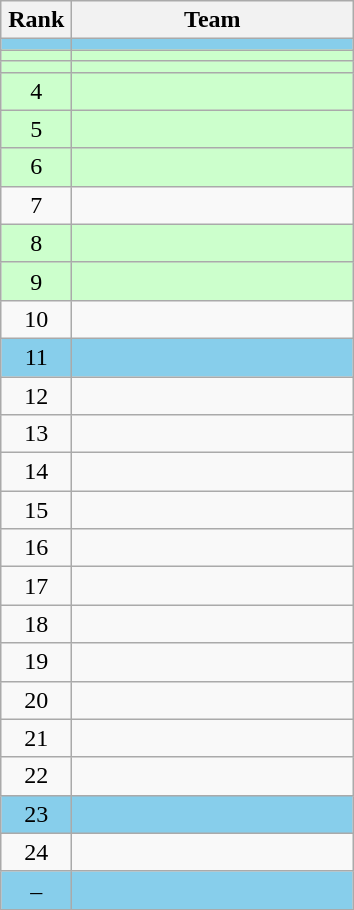<table class="wikitable" style="text-align:center">
<tr>
<th width=40>Rank</th>
<th width=180>Team</th>
</tr>
<tr bgcolor=#87ceeb>
<td></td>
<td style="text-align:left"></td>
</tr>
<tr bgcolor=#ccffcc>
<td></td>
<td style="text-align:left"></td>
</tr>
<tr bgcolor=#ccffcc>
<td></td>
<td style="text-align:left"></td>
</tr>
<tr bgcolor=#ccffcc>
<td>4</td>
<td style="text-align:left"></td>
</tr>
<tr bgcolor=#ccffcc>
<td>5</td>
<td style="text-align:left"></td>
</tr>
<tr bgcolor=#ccffcc>
<td>6</td>
<td style="text-align:left"></td>
</tr>
<tr>
<td>7</td>
<td style="text-align:left"><s></s></td>
</tr>
<tr bgcolor=#ccffcc>
<td>8</td>
<td style="text-align:left"></td>
</tr>
<tr bgcolor=#ccffcc>
<td>9</td>
<td style="text-align:left"></td>
</tr>
<tr>
<td>10</td>
<td style="text-align:left"></td>
</tr>
<tr bgcolor=#87ceeb>
<td>11</td>
<td style="text-align:left"></td>
</tr>
<tr>
<td>12</td>
<td style="text-align:left"></td>
</tr>
<tr>
<td>13</td>
<td style="text-align:left"></td>
</tr>
<tr>
<td>14</td>
<td style="text-align:left"></td>
</tr>
<tr>
<td>15</td>
<td style="text-align:left"></td>
</tr>
<tr>
<td>16</td>
<td style="text-align:left"></td>
</tr>
<tr>
<td>17</td>
<td style="text-align:left"><s></s></td>
</tr>
<tr>
<td>18</td>
<td style="text-align:left"></td>
</tr>
<tr>
<td>19</td>
<td style="text-align:left"></td>
</tr>
<tr>
<td>20</td>
<td style="text-align:left"></td>
</tr>
<tr>
<td>21</td>
<td style="text-align:left"></td>
</tr>
<tr>
<td>22</td>
<td style="text-align:left"></td>
</tr>
<tr bgcolor=#87ceeb>
<td>23</td>
<td style="text-align:left"></td>
</tr>
<tr>
<td>24</td>
<td style="text-align:left"></td>
</tr>
<tr bgcolor=#87ceeb>
<td>–</td>
<td style="text-align:left"></td>
</tr>
</table>
